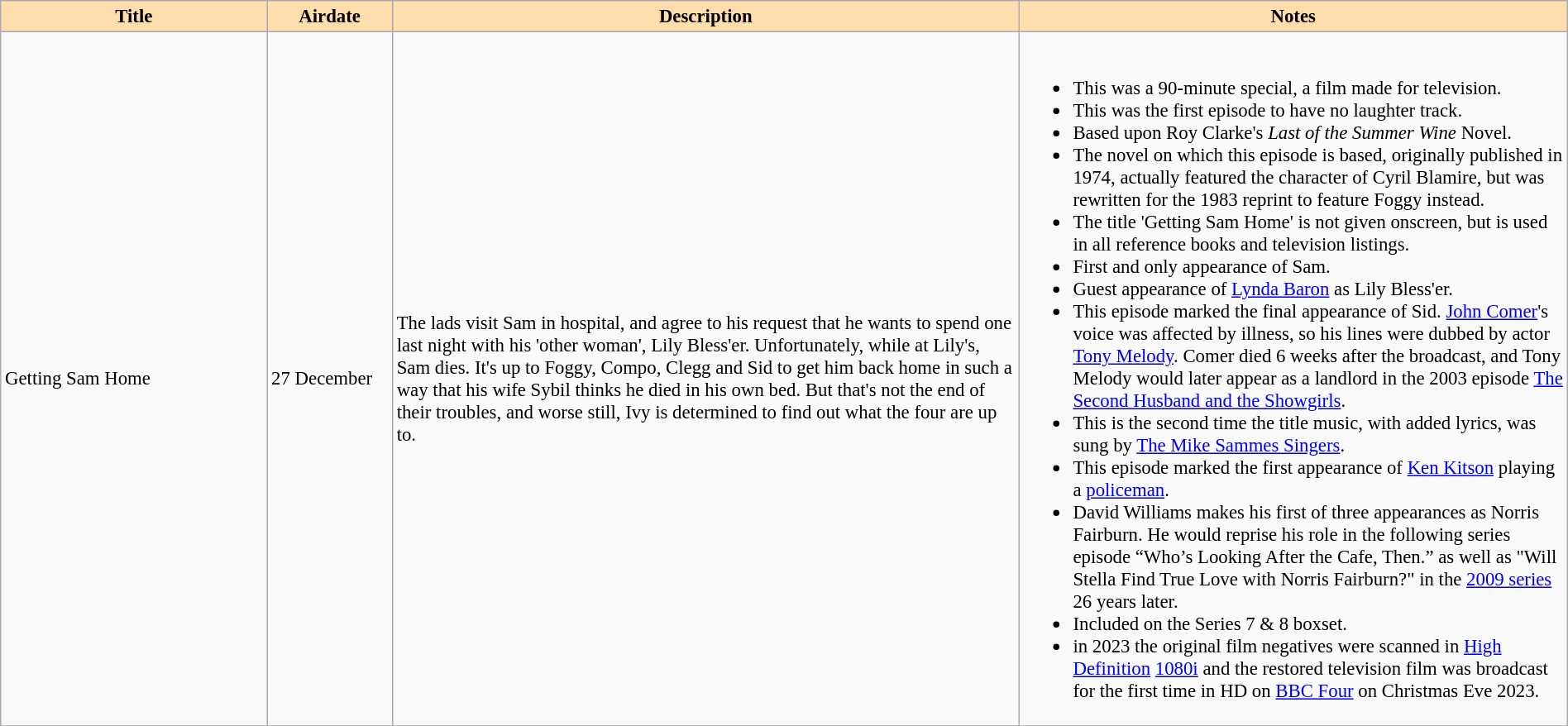<table class="wikitable" width=100% border=1 style="font-size: 95%">
<tr>
<th style="background:#ffdead" width=17%>Title</th>
<th style="background:#ffdead" width=8%>Airdate</th>
<th style="background:#ffdead" width=40%>Description</th>
<th style="background:#ffdead" width=35%>Notes</th>
</tr>
<tr>
<td>Getting Sam Home</td>
<td>27 December</td>
<td>The lads visit Sam in hospital, and agree to his request that he wants to spend one last night with his 'other woman', Lily Bless'er. Unfortunately, while at Lily's, Sam dies. It's up to Foggy, Compo, Clegg and Sid to get him back home in such a way that his wife Sybil thinks he died in his own bed. But that's not the end of their troubles, and worse still, Ivy is determined to find out what the four are up to.</td>
<td><br><ul><li>This was a 90-minute special, a film made for television.</li><li>This was the first episode to have no laughter track.</li><li>Based upon Roy Clarke's <em>Last of the Summer Wine</em> Novel.</li><li>The novel on which this episode is based, originally published in 1974, actually featured the character of Cyril Blamire, but was rewritten for the 1983 reprint to feature Foggy instead.</li><li>The title 'Getting Sam Home' is not given onscreen, but is used in all reference books and television listings.</li><li>First and only appearance of Sam.</li><li>Guest appearance of <a href='#'>Lynda Baron</a> as Lily Bless'er.</li><li>This episode marked the final appearance of Sid. <a href='#'>John Comer</a>'s voice was affected by illness, so his lines were dubbed by actor <a href='#'>Tony Melody</a>. Comer died 6 weeks after the broadcast, and Tony Melody would later appear as a landlord in the 2003 episode <a href='#'>The Second Husband and the Showgirls</a>.</li><li>This is the second time the title music, with added lyrics, was sung by <a href='#'>The Mike Sammes Singers</a>.</li><li>This episode marked the first appearance of <a href='#'>Ken Kitson</a> playing a <a href='#'>policeman</a>.</li><li>David Williams makes his first of three appearances as Norris Fairburn. He would reprise his role in the following series episode “Who’s Looking After the Cafe, Then.” as well as "Will Stella Find True Love with Norris Fairburn?" in the <a href='#'>2009 series</a> 26 years later.</li><li>Included on the Series 7 & 8 boxset.</li><li>in 2023 the original film negatives were scanned in <a href='#'>High Definition</a> <a href='#'>1080i</a> and the restored television film was broadcast for the first time in HD on <a href='#'>BBC Four</a> on Christmas Eve 2023.</li></ul></td>
</tr>
<tr>
</tr>
</table>
